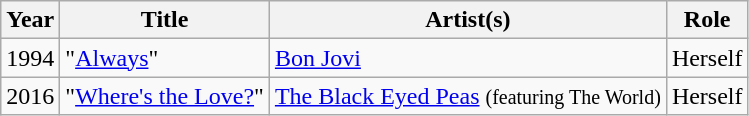<table class="wikitable sortable">
<tr>
<th>Year</th>
<th>Title</th>
<th>Artist(s)</th>
<th>Role</th>
</tr>
<tr>
<td>1994</td>
<td>"<a href='#'>Always</a>"</td>
<td><a href='#'>Bon Jovi</a></td>
<td>Herself</td>
</tr>
<tr>
<td>2016</td>
<td>"<a href='#'>Where's the Love?</a>"</td>
<td><a href='#'>The Black Eyed Peas</a> <small>(featuring The World)</small></td>
<td>Herself</td>
</tr>
</table>
